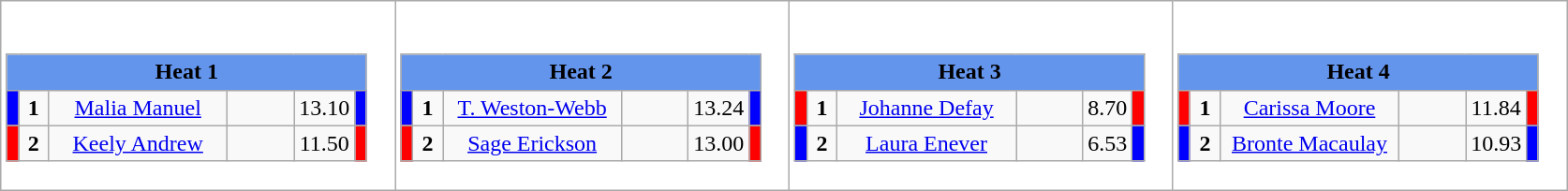<table class="wikitable" style="background:#fff;">
<tr>
<td><div><br><table class="wikitable">
<tr>
<td colspan="6"  style="text-align:center; background:#6495ed;"><strong>Heat 1</strong></td>
</tr>
<tr>
<td style="width:01px; background: #00f;"></td>
<td style="width:14px; text-align:center;"><strong>1</strong></td>
<td style="width:120px; text-align:center;"><a href='#'>Malia Manuel</a></td>
<td style="width:40px; text-align:center;"></td>
<td style="width:20px; text-align:center;">13.10</td>
<td style="width:01px; background: #00f;"></td>
</tr>
<tr>
<td style="width:01px; background: #f00;"></td>
<td style="width:14px; text-align:center;"><strong>2</strong></td>
<td style="width:120px; text-align:center;"><a href='#'>Keely Andrew</a></td>
<td style="width:40px; text-align:center;"></td>
<td style="width:20px; text-align:center;">11.50</td>
<td style="width:01px; background: #f00;"></td>
</tr>
</table>
</div></td>
<td><div><br><table class="wikitable">
<tr>
<td colspan="6"  style="text-align:center; background:#6495ed;"><strong>Heat 2</strong></td>
</tr>
<tr>
<td style="width:01px; background: #00f;"></td>
<td style="width:14px; text-align:center;"><strong>1</strong></td>
<td style="width:120px; text-align:center;"><a href='#'>T. Weston-Webb</a></td>
<td style="width:40px; text-align:center;"></td>
<td style="width:20px; text-align:center;">13.24</td>
<td style="width:01px; background: #00f;"></td>
</tr>
<tr>
<td style="width:01px; background: #f00;"></td>
<td style="width:14px; text-align:center;"><strong>2</strong></td>
<td style="width:120px; text-align:center;"><a href='#'>Sage Erickson</a></td>
<td style="width:40px; text-align:center;"></td>
<td style="width:20px; text-align:center;">13.00</td>
<td style="width:01px; background: #f00;"></td>
</tr>
</table>
</div></td>
<td><div><br><table class="wikitable">
<tr>
<td colspan="6"  style="text-align:center; background:#6495ed;"><strong>Heat 3</strong></td>
</tr>
<tr>
<td style="width:01px; background: #f00;"></td>
<td style="width:14px; text-align:center;"><strong>1</strong></td>
<td style="width:120px; text-align:center;"><a href='#'>Johanne Defay</a></td>
<td style="width:40px; text-align:center;"></td>
<td style="width:20px; text-align:center;">8.70</td>
<td style="width:01px; background: #f00;"></td>
</tr>
<tr>
<td style="width:01px; background: #00f;"></td>
<td style="width:14px; text-align:center;"><strong>2</strong></td>
<td style="width:120px; text-align:center;"><a href='#'>Laura Enever</a></td>
<td style="width:40px; text-align:center;"></td>
<td style="width:20px; text-align:center;">6.53</td>
<td style="width:01px; background: #00f;"></td>
</tr>
</table>
</div></td>
<td><div><br><table class="wikitable">
<tr>
<td colspan="6"  style="text-align:center; background:#6495ed;"><strong>Heat 4</strong></td>
</tr>
<tr>
<td style="width:01px; background: #f00;"></td>
<td style="width:14px; text-align:center;"><strong>1</strong></td>
<td style="width:120px; text-align:center;"><a href='#'>Carissa Moore</a></td>
<td style="width:40px; text-align:center;"></td>
<td style="width:20px; text-align:center;">11.84</td>
<td style="width:01px; background: #f00;"></td>
</tr>
<tr>
<td style="width:01px; background: #00f;"></td>
<td style="width:14px; text-align:center;"><strong>2</strong></td>
<td style="width:120px; text-align:center;"><a href='#'>Bronte Macaulay</a></td>
<td style="width:40px; text-align:center;"></td>
<td style="width:20px; text-align:center;">10.93</td>
<td style="width:01px; background: #00f;"></td>
</tr>
</table>
</div></td>
</tr>
</table>
